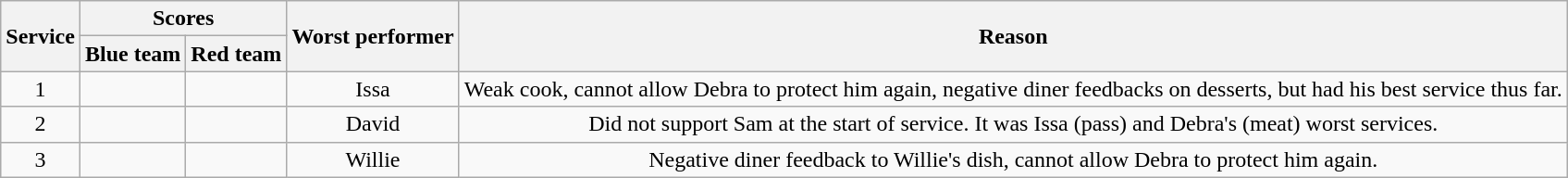<table class="wikitable plainrowheaders" style="text-align:center;">
<tr>
<th rowspan="2">Service</th>
<th colspan="2">Scores</th>
<th rowspan="2">Worst performer</th>
<th rowspan="2">Reason</th>
</tr>
<tr>
<th>Blue team</th>
<th>Red team</th>
</tr>
<tr>
<td>1</td>
<td></td>
<td></td>
<td>Issa</td>
<td>Weak cook, cannot allow Debra to protect him again, negative diner feedbacks on desserts, but had his best service thus far.</td>
</tr>
<tr>
<td>2</td>
<td></td>
<td></td>
<td>David</td>
<td>Did not support Sam at the start of service. It was Issa (pass) and Debra's (meat) worst services.</td>
</tr>
<tr>
<td>3</td>
<td></td>
<td></td>
<td>Willie</td>
<td>Negative diner feedback to Willie's dish, cannot allow Debra to protect him again.</td>
</tr>
</table>
